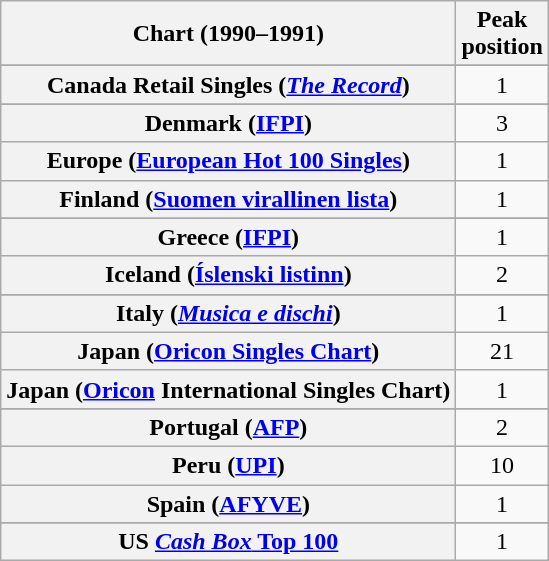<table class="wikitable sortable plainrowheaders">
<tr>
<th scope="col">Chart (1990–1991)</th>
<th scope="col">Peak<br>position</th>
</tr>
<tr>
</tr>
<tr>
</tr>
<tr>
</tr>
<tr>
</tr>
<tr>
</tr>
<tr>
<th scope="row">Canada Retail Singles (<em><a href='#'>The Record</a></em>)</th>
<td style="text-align:center;">1</td>
</tr>
<tr>
</tr>
<tr>
<th scope="row">Denmark (<a href='#'>IFPI</a>)</th>
<td style="text-align:center;">3</td>
</tr>
<tr>
<th scope="row">Europe (<a href='#'>European Hot 100 Singles</a>)</th>
<td style="text-align:center;">1</td>
</tr>
<tr>
<th scope="row">Finland (<a href='#'>Suomen virallinen lista</a>)</th>
<td style="text-align:center;">1</td>
</tr>
<tr>
</tr>
<tr>
</tr>
<tr>
<th scope="row">Greece (<a href='#'>IFPI</a>)</th>
<td style="text-align:center;">1</td>
</tr>
<tr>
<th scope="row">Iceland (<a href='#'>Íslenski listinn</a>)</th>
<td style="text-align:center;">2</td>
</tr>
<tr>
</tr>
<tr>
<th scope="row">Italy (<em><a href='#'>Musica e dischi</a></em>)</th>
<td style="text-align:center;">1</td>
</tr>
<tr>
<th scope="row">Japan (<a href='#'>Oricon Singles Chart</a>)</th>
<td style="text-align:center;">21</td>
</tr>
<tr>
<th scope="row">Japan (<a href='#'>Oricon</a> International Singles Chart)</th>
<td style="text-align:center;">1</td>
</tr>
<tr>
</tr>
<tr>
</tr>
<tr>
</tr>
<tr>
</tr>
<tr>
<th scope="row">Portugal (<a href='#'>AFP</a>)</th>
<td style="text-align:center;">2</td>
</tr>
<tr>
<th scope="row">Peru (<a href='#'>UPI</a>)</th>
<td style="text-align:center;">10</td>
</tr>
<tr>
<th scope="row">Spain (<a href='#'>AFYVE</a>)</th>
<td style="text-align:center;">1</td>
</tr>
<tr>
</tr>
<tr>
</tr>
<tr>
</tr>
<tr>
</tr>
<tr>
</tr>
<tr>
</tr>
<tr>
</tr>
<tr>
</tr>
<tr>
<th scope="row">US <a href='#'><em>Cash Box</em> Top 100</a></th>
<td align="center">1</td>
</tr>
</table>
